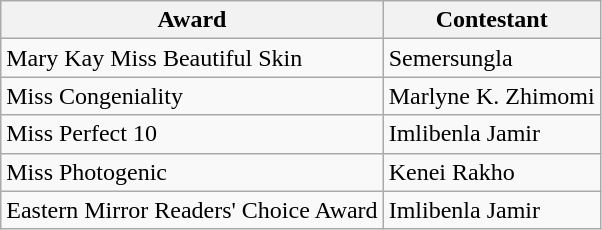<table class="wikitable">
<tr>
<th>Award</th>
<th>Contestant</th>
</tr>
<tr>
<td>Mary Kay Miss Beautiful Skin</td>
<td>Semersungla</td>
</tr>
<tr>
<td>Miss Congeniality</td>
<td>Marlyne K. Zhimomi</td>
</tr>
<tr>
<td>Miss Perfect 10</td>
<td>Imlibenla Jamir</td>
</tr>
<tr>
<td>Miss Photogenic</td>
<td>Kenei Rakho</td>
</tr>
<tr>
<td>Eastern Mirror Readers' Choice Award</td>
<td>Imlibenla Jamir</td>
</tr>
</table>
